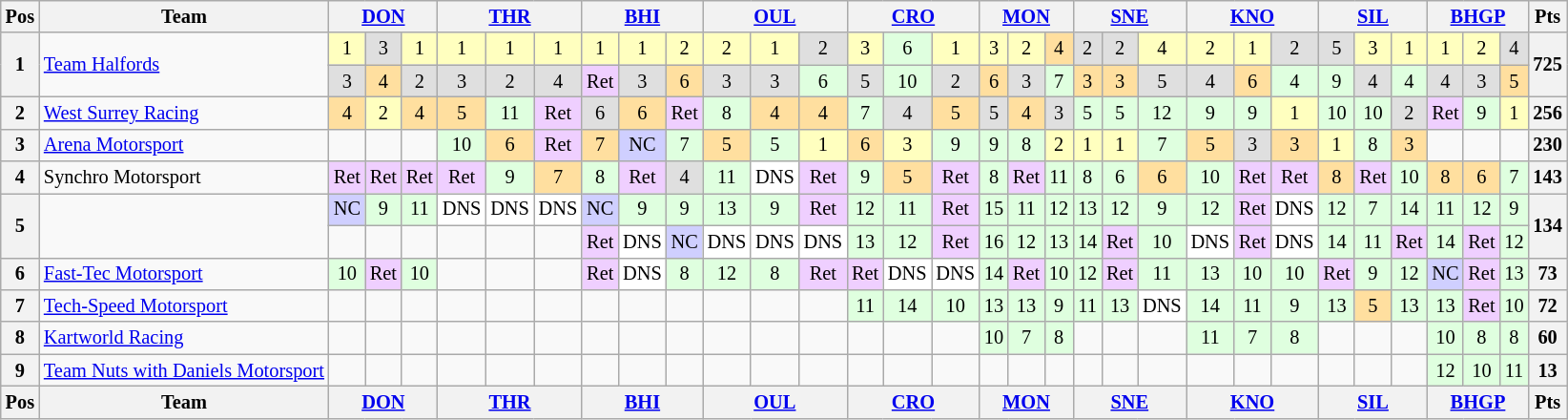<table class="wikitable" style="font-size: 85%; text-align: center;">
<tr valign="top">
<th valign="middle">Pos</th>
<th valign="middle">Team</th>
<th colspan="3"><a href='#'>DON</a></th>
<th colspan="3"><a href='#'>THR</a></th>
<th colspan="3"><a href='#'>BHI</a></th>
<th colspan="3"><a href='#'>OUL</a></th>
<th colspan="3"><a href='#'>CRO</a></th>
<th colspan="3"><a href='#'>MON</a></th>
<th colspan="3"><a href='#'>SNE</a></th>
<th colspan="3"><a href='#'>KNO</a></th>
<th colspan="3"><a href='#'>SIL</a></th>
<th colspan="3"><a href='#'>BHGP</a></th>
<th valign=middle>Pts</th>
</tr>
<tr>
<th rowspan=2>1</th>
<td rowspan=2 align=left><a href='#'>Team Halfords</a></td>
<td style="background:#FFFFBF;">1</td>
<td style="background:#DFDFDF;">3</td>
<td style="background:#FFFFBF;">1</td>
<td style="background:#FFFFBF;">1</td>
<td style="background:#FFFFBF;">1</td>
<td style="background:#FFFFBF;">1</td>
<td style="background:#FFFFBF;">1</td>
<td style="background:#FFFFBF;">1</td>
<td style="background:#FFFFBF;">2</td>
<td style="background:#FFFFBF;">2</td>
<td style="background:#FFFFBF;">1</td>
<td style="background:#DFDFDF;">2</td>
<td style="background:#FFFFBF;">3</td>
<td style="background:#DFFFDF;">6</td>
<td style="background:#FFFFBF;">1</td>
<td style="background:#FFFFBF;">3</td>
<td style="background:#FFFFBF;">2</td>
<td style="background:#FFDF9F;">4</td>
<td style="background:#DFDFDF;">2</td>
<td style="background:#DFDFDF;">2</td>
<td style="background:#FFFFBF;">4</td>
<td style="background:#FFFFBF;">2</td>
<td style="background:#FFFFBF;">1</td>
<td style="background:#DFDFDF;">2</td>
<td style="background:#DFDFDF;">5</td>
<td style="background:#FFFFBF;">3</td>
<td style="background:#FFFFBF;">1</td>
<td style="background:#FFFFBF;">1</td>
<td style="background:#FFFFBF;">2</td>
<td style="background:#DFDFDF;">4</td>
<th rowspan=2>725</th>
</tr>
<tr>
<td style="background:#DFDFDF;">3</td>
<td style="background:#FFDF9F;">4</td>
<td style="background:#DFDFDF;">2</td>
<td style="background:#DFDFDF;">3</td>
<td style="background:#DFDFDF;">2</td>
<td style="background:#DFDFDF;">4</td>
<td style="background:#EFCFFF;">Ret</td>
<td style="background:#DFDFDF;">3</td>
<td style="background:#FFDF9F;">6</td>
<td style="background:#DFDFDF;">3</td>
<td style="background:#DFDFDF;">3</td>
<td style="background:#DFFFDF;">6</td>
<td style="background:#DFDFDF;">5</td>
<td style="background:#DFFFDF;">10</td>
<td style="background:#DFDFDF;">2</td>
<td style="background:#FFDF9F;">6</td>
<td style="background:#DFDFDF;">3</td>
<td style="background:#DFFFDF;">7</td>
<td style="background:#FFDF9F;">3</td>
<td style="background:#FFDF9F;">3</td>
<td style="background:#DFDFDF;">5</td>
<td style="background:#DFDFDF;">4</td>
<td style="background:#FFDF9F;">6</td>
<td style="background:#DFFFDF;">4</td>
<td style="background:#DFFFDF;">9</td>
<td style="background:#DFDFDF;">4</td>
<td style="background:#DFFFDF;">4</td>
<td style="background:#DFDFDF;">4</td>
<td style="background:#DFDFDF;">3</td>
<td style="background:#FFDF9F;">5</td>
</tr>
<tr>
<th>2</th>
<td align=left><a href='#'>West Surrey Racing</a></td>
<td style="background:#FFDF9F;">4</td>
<td style="background:#FFFFBF;">2</td>
<td style="background:#FFDF9F;">4</td>
<td style="background:#FFDF9F;">5</td>
<td style="background:#DFFFDF;">11</td>
<td style="background:#EFCFFF;">Ret</td>
<td style="background:#DFDFDF;">6</td>
<td style="background:#FFDF9F;">6</td>
<td style="background:#EFCFFF;">Ret</td>
<td style="background:#DFFFDF;">8</td>
<td style="background:#FFDF9F;">4</td>
<td style="background:#FFDF9F;">4</td>
<td style="background:#DFFFDF;">7</td>
<td style="background:#DFDFDF;">4</td>
<td style="background:#FFDF9F;">5</td>
<td style="background:#DFDFDF;">5</td>
<td style="background:#FFDF9F;">4</td>
<td style="background:#DFDFDF;">3</td>
<td style="background:#DFFFDF;">5</td>
<td style="background:#DFFFDF;">5</td>
<td style="background:#DFFFDF;">12</td>
<td style="background:#DFFFDF;">9</td>
<td style="background:#DFFFDF;">9</td>
<td style="background:#FFFFBF;">1</td>
<td style="background:#DFFFDF;">10</td>
<td style="background:#DFFFDF;">10</td>
<td style="background:#DFDFDF;">2</td>
<td style="background:#EFCFFF;">Ret</td>
<td style="background:#DFFFDF;">9</td>
<td style="background:#FFFFBF;">1</td>
<th>256</th>
</tr>
<tr>
<th>3</th>
<td align=left><a href='#'>Arena Motorsport</a></td>
<td></td>
<td></td>
<td></td>
<td style="background:#DFFFDF;">10</td>
<td style="background:#FFDF9F;">6</td>
<td style="background:#EFCFFF;">Ret</td>
<td style="background:#FFDF9F;">7</td>
<td style="background:#CFCFFF;">NC</td>
<td style="background:#DFFFDF;">7</td>
<td style="background:#FFDF9F;">5</td>
<td style="background:#DFFFDF;">5</td>
<td style="background:#FFFFBF;">1</td>
<td style="background:#FFDF9F;">6</td>
<td style="background:#FFFFBF;">3</td>
<td style="background:#DFFFDF;">9</td>
<td style="background:#DFFFDF;">9</td>
<td style="background:#DFFFDF;">8</td>
<td style="background:#FFFFBF;">2</td>
<td style="background:#FFFFBF;">1</td>
<td style="background:#FFFFBF;">1</td>
<td style="background:#DFFFDF;">7</td>
<td style="background:#FFDF9F;">5</td>
<td style="background:#DFDFDF;">3</td>
<td style="background:#FFDF9F;">3</td>
<td style="background:#FFFFBF;">1</td>
<td style="background:#DFFFDF;">8</td>
<td style="background:#FFDF9F;">3</td>
<td></td>
<td></td>
<td></td>
<th>230</th>
</tr>
<tr>
<th>4</th>
<td align=left>Synchro Motorsport</td>
<td style="background:#EFCFFF;">Ret</td>
<td style="background:#EFCFFF;">Ret</td>
<td style="background:#EFCFFF;">Ret</td>
<td style="background:#EFCFFF;">Ret</td>
<td style="background:#DFFFDF;">9</td>
<td style="background:#FFDF9F;">7</td>
<td style="background:#DFFFDF;">8</td>
<td style="background:#EFCFFF;">Ret</td>
<td style="background:#DFDFDF;">4</td>
<td style="background:#DFFFDF;">11</td>
<td style="background:#ffffff;">DNS</td>
<td style="background:#EFCFFF;">Ret</td>
<td style="background:#DFFFDF;">9</td>
<td style="background:#FFDF9F;">5</td>
<td style="background:#EFCFFF;">Ret</td>
<td style="background:#DFFFDF;">8</td>
<td style="background:#EFCFFF;">Ret</td>
<td style="background:#DFFFDF;">11</td>
<td style="background:#DFFFDF;">8</td>
<td style="background:#DFFFDF;">6</td>
<td style="background:#FFDF9F;">6</td>
<td style="background:#DFFFDF;">10</td>
<td style="background:#EFCFFF;">Ret</td>
<td style="background:#EFCFFF;">Ret</td>
<td style="background:#FFDF9F;">8</td>
<td style="background:#EFCFFF;">Ret</td>
<td style="background:#DFFFDF;">10</td>
<td style="background:#FFDF9F;">8</td>
<td style="background:#FFDF9F;">6</td>
<td style="background:#DFFFDF;">7</td>
<th>143</th>
</tr>
<tr>
<th rowspan=2>5</th>
<td rowspan=2 align=left></td>
<td style="background:#CFCFFF;">NC</td>
<td style="background:#DFFFDF;">9</td>
<td style="background:#DFFFDF;">11</td>
<td style="background:#ffffff;">DNS</td>
<td style="background:#ffffff;">DNS</td>
<td style="background:#ffffff;">DNS</td>
<td style="background:#CFCFFF;">NC</td>
<td style="background:#DFFFDF;">9</td>
<td style="background:#DFFFDF;">9</td>
<td style="background:#DFFFDF;">13</td>
<td style="background:#DFFFDF;">9</td>
<td style="background:#EFCFFF;">Ret</td>
<td style="background:#DFFFDF;">12</td>
<td style="background:#DFFFDF;">11</td>
<td style="background:#EFCFFF;">Ret</td>
<td style="background:#DFFFDF;">15</td>
<td style="background:#DFFFDF;">11</td>
<td style="background:#DFFFDF;">12</td>
<td style="background:#DFFFDF;">13</td>
<td style="background:#DFFFDF;">12</td>
<td style="background:#DFFFDF;">9</td>
<td style="background:#DFFFDF;">12</td>
<td style="background:#EFCFFF;">Ret</td>
<td style="background:#ffffff;">DNS</td>
<td style="background:#DFFFDF;">12</td>
<td style="background:#DFFFDF;">7</td>
<td style="background:#DFFFDF;">14</td>
<td style="background:#DFFFDF;">11</td>
<td style="background:#DFFFDF;">12</td>
<td style="background:#DFFFDF;">9</td>
<th rowspan=2>134</th>
</tr>
<tr>
<td></td>
<td></td>
<td></td>
<td></td>
<td></td>
<td></td>
<td style="background:#EFCFFF;">Ret</td>
<td style="background:#ffffff;">DNS</td>
<td style="background:#CFCFFF;">NC</td>
<td style="background:#ffffff;">DNS</td>
<td style="background:#ffffff;">DNS</td>
<td style="background:#ffffff;">DNS</td>
<td style="background:#DFFFDF;">13</td>
<td style="background:#DFFFDF;">12</td>
<td style="background:#EFCFFF;">Ret</td>
<td style="background:#DFFFDF;">16</td>
<td style="background:#DFFFDF;">12</td>
<td style="background:#DFFFDF;">13</td>
<td style="background:#DFFFDF;">14</td>
<td style="background:#EFCFFF;">Ret</td>
<td style="background:#DFFFDF;">10</td>
<td style="background:#ffffff;">DNS</td>
<td style="background:#EFCFFF;">Ret</td>
<td style="background:#ffffff;">DNS</td>
<td style="background:#DFFFDF;">14</td>
<td style="background:#DFFFDF;">11</td>
<td style="background:#EFCFFF;">Ret</td>
<td style="background:#DFFFDF;">14</td>
<td style="background:#EFCFFF;">Ret</td>
<td style="background:#DFFFDF;">12</td>
</tr>
<tr>
<th>6</th>
<td align=left><a href='#'>Fast-Tec Motorsport</a></td>
<td style="background:#DFFFDF;">10</td>
<td style="background:#EFCFFF;">Ret</td>
<td style="background:#DFFFDF;">10</td>
<td></td>
<td></td>
<td></td>
<td style="background:#EFCFFF;">Ret</td>
<td style="background:#ffffff;">DNS</td>
<td style="background:#DFFFDF;">8</td>
<td style="background:#DFFFDF;">12</td>
<td style="background:#DFFFDF;">8</td>
<td style="background:#EFCFFF;">Ret</td>
<td style="background:#EFCFFF;">Ret</td>
<td style="background:#ffffff;">DNS</td>
<td style="background:#ffffff;">DNS</td>
<td style="background:#DFFFDF;">14</td>
<td style="background:#EFCFFF;">Ret</td>
<td style="background:#DFFFDF;">10</td>
<td style="background:#DFFFDF;">12</td>
<td style="background:#EFCFFF;">Ret</td>
<td style="background:#DFFFDF;">11</td>
<td style="background:#DFFFDF;">13</td>
<td style="background:#DFFFDF;">10</td>
<td style="background:#DFFFDF;">10</td>
<td style="background:#EFCFFF;">Ret</td>
<td style="background:#DFFFDF;">9</td>
<td style="background:#DFFFDF;">12</td>
<td style="background:#CFCFFF;">NC</td>
<td style="background:#EFCFFF;">Ret</td>
<td style="background:#DFFFDF;">13</td>
<th>73</th>
</tr>
<tr>
<th>7</th>
<td align=left><a href='#'>Tech-Speed Motorsport</a></td>
<td></td>
<td></td>
<td></td>
<td></td>
<td></td>
<td></td>
<td></td>
<td></td>
<td></td>
<td></td>
<td></td>
<td></td>
<td style="background:#DFFFDF;">11</td>
<td style="background:#DFFFDF;">14</td>
<td style="background:#DFFFDF;">10</td>
<td style="background:#DFFFDF;">13</td>
<td style="background:#DFFFDF;">13</td>
<td style="background:#DFFFDF;">9</td>
<td style="background:#DFFFDF;">11</td>
<td style="background:#DFFFDF;">13</td>
<td style="background:#ffffff;">DNS</td>
<td style="background:#DFFFDF;">14</td>
<td style="background:#DFFFDF;">11</td>
<td style="background:#DFFFDF;">9</td>
<td style="background:#DFFFDF;">13</td>
<td style="background:#FFDF9F;">5</td>
<td style="background:#DFFFDF;">13</td>
<td style="background:#DFFFDF;">13</td>
<td style="background:#EFCFFF;">Ret</td>
<td style="background:#DFFFDF;">10</td>
<th>72</th>
</tr>
<tr>
<th>8</th>
<td align=left><a href='#'>Kartworld Racing</a></td>
<td></td>
<td></td>
<td></td>
<td></td>
<td></td>
<td></td>
<td></td>
<td></td>
<td></td>
<td></td>
<td></td>
<td></td>
<td></td>
<td></td>
<td></td>
<td style="background:#DFFFDF;">10</td>
<td style="background:#DFFFDF;">7</td>
<td style="background:#DFFFDF;">8</td>
<td></td>
<td></td>
<td></td>
<td style="background:#DFFFDF;">11</td>
<td style="background:#DFFFDF;">7</td>
<td style="background:#DFFFDF;">8</td>
<td></td>
<td></td>
<td></td>
<td style="background:#DFFFDF;">10</td>
<td style="background:#DFFFDF;">8</td>
<td style="background:#DFFFDF;">8</td>
<th>60</th>
</tr>
<tr>
<th>9</th>
<td align=left nowrap><a href='#'>Team Nuts with Daniels Motorsport</a></td>
<td></td>
<td></td>
<td></td>
<td></td>
<td></td>
<td></td>
<td></td>
<td></td>
<td></td>
<td></td>
<td></td>
<td></td>
<td></td>
<td></td>
<td></td>
<td></td>
<td></td>
<td></td>
<td></td>
<td></td>
<td></td>
<td></td>
<td></td>
<td></td>
<td></td>
<td></td>
<td></td>
<td style="background:#DFFFDF;">12</td>
<td style="background:#DFFFDF;">10</td>
<td style="background:#DFFFDF;">11</td>
<th>13</th>
</tr>
<tr>
<th valign="middle">Pos</th>
<th valign="middle">Team</th>
<th colspan="3"><a href='#'>DON</a></th>
<th colspan="3"><a href='#'>THR</a></th>
<th colspan="3"><a href='#'>BHI</a></th>
<th colspan="3"><a href='#'>OUL</a></th>
<th colspan="3"><a href='#'>CRO</a></th>
<th colspan="3"><a href='#'>MON</a></th>
<th colspan="3"><a href='#'>SNE</a></th>
<th colspan="3"><a href='#'>KNO</a></th>
<th colspan="3"><a href='#'>SIL</a></th>
<th colspan="3"><a href='#'>BHGP</a></th>
<th valign=middle>Pts</th>
</tr>
</table>
